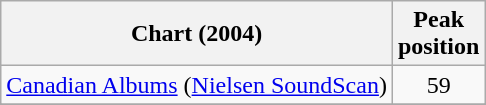<table class="wikitable">
<tr>
<th align="left">Chart (2004)</th>
<th align="left">Peak<br>position</th>
</tr>
<tr>
<td><a href='#'>Canadian Albums</a> (<a href='#'>Nielsen SoundScan</a>)</td>
<td align="center">59</td>
</tr>
<tr>
</tr>
<tr>
</tr>
</table>
